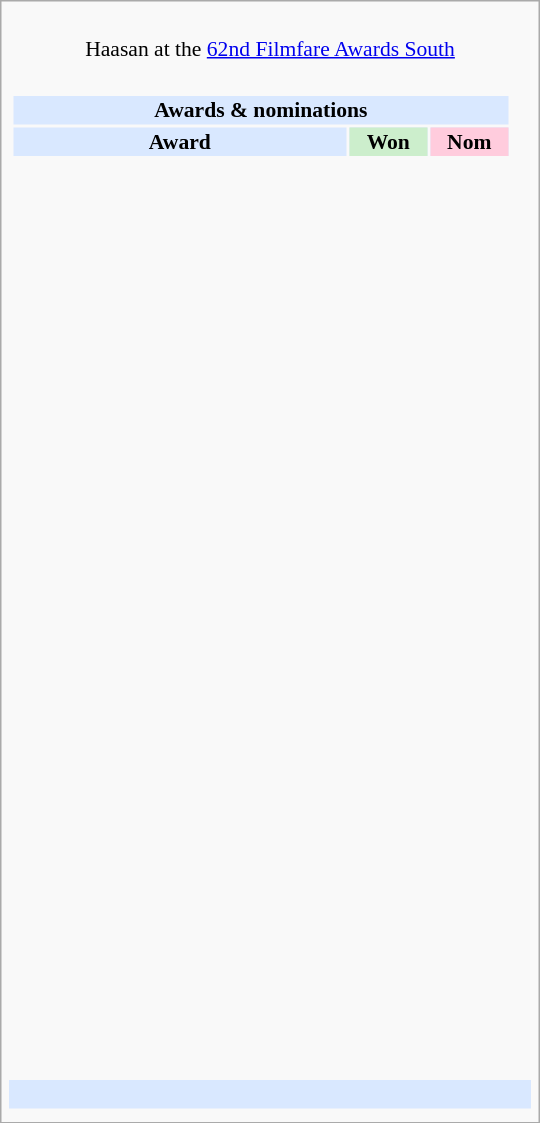<table class="infobox" style="width: 25em; text-align: left; font-size: 90%; vertical-align: middle;">
<tr>
<td colspan="3" style="text-align:center;"><br>Haasan at the <a href='#'>62nd Filmfare Awards South</a></td>
</tr>
<tr>
<td colspan=3><br><table class="collapsible collapsed" width=100%>
<tr>
<th colspan=3 style="background-color: #D9E8FF; text-align: center;">Awards & nominations</th>
<td></td>
</tr>
<tr bgcolor=#D9E8FF>
<td style="text-align:center;"><strong>Award</strong></td>
<td style="text-align:center; background: #cceecc; text-size:0.9em" width=50><strong>Won</strong></td>
<td style="text-align:center; background: #ffccdd; text-size:0.9em" width=50><strong>Nom</strong></td>
</tr>
<tr>
<td align="center"><br></td>
<td></td>
<td></td>
</tr>
<tr>
<td align="center"><br></td>
<td></td>
<td></td>
</tr>
<tr>
<td align="center"><br></td>
<td></td>
<td></td>
</tr>
<tr>
<td align="center"><br></td>
<td></td>
<td></td>
</tr>
<tr>
<td align="center"><br></td>
<td></td>
<td></td>
</tr>
<tr>
<td align="center"><br></td>
<td></td>
<td></td>
</tr>
<tr>
<td align="center"><br></td>
<td></td>
<td></td>
</tr>
<tr>
<td align="center"><br></td>
<td></td>
<td></td>
</tr>
<tr>
<td align="center"><br></td>
<td></td>
<td></td>
</tr>
<tr>
<td align="center"><br></td>
<td></td>
<td></td>
</tr>
<tr>
<td align="center"><br></td>
<td></td>
<td></td>
</tr>
<tr>
<td align="center"><br></td>
<td></td>
<td></td>
</tr>
<tr>
<td align="center"><br></td>
<td></td>
<td></td>
</tr>
<tr>
<td align="center"><br></td>
<td></td>
<td></td>
</tr>
<tr>
<td align="center"><br></td>
<td></td>
<td></td>
</tr>
<tr>
<td align="center"><br></td>
<td></td>
<td></td>
</tr>
<tr>
<td align="center"><br></td>
<td></td>
<td></td>
</tr>
<tr>
<td align="center"><br></td>
<td></td>
<td></td>
</tr>
<tr>
<td align="center"><br></td>
<td></td>
<td></td>
</tr>
<tr>
<td align="center"><br></td>
<td></td>
<td></td>
</tr>
<tr>
<td align="center"><br></td>
<td></td>
<td></td>
</tr>
<tr>
<td align="center"><br></td>
<td></td>
<td></td>
</tr>
<tr>
<td align="center"><br></td>
<td></td>
<td></td>
</tr>
<tr>
<td align="center"><br></td>
<td></td>
<td></td>
</tr>
<tr>
<td align="center"><br></td>
<td></td>
<td></td>
</tr>
<tr>
<td align="center"><br></td>
<td></td>
<td></td>
</tr>
<tr>
<td align="center"><br></td>
<td></td>
<td></td>
</tr>
<tr>
<td align="center"><br></td>
<td></td>
<td></td>
</tr>
<tr>
<td align="center"><br></td>
<td></td>
<td></td>
</tr>
<tr>
</tr>
</table>
</td>
</tr>
<tr bgcolor=#D9E8FF>
<td align="center" colspan="3"><br></td>
</tr>
<tr>
<td></td>
<td></td>
<td></td>
</tr>
</table>
